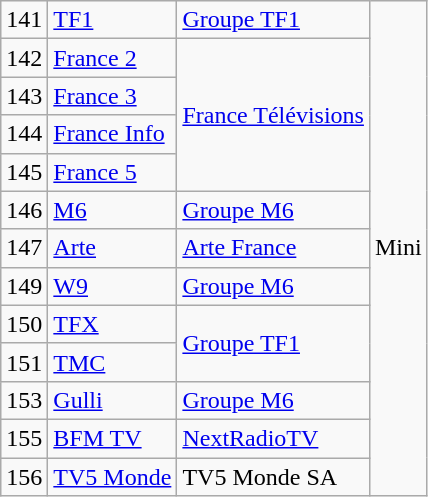<table class="wikitable">
<tr>
<td>141</td>
<td><a href='#'>TF1</a></td>
<td><a href='#'>Groupe TF1</a></td>
<td rowspan="15">Mini</td>
</tr>
<tr>
<td>142</td>
<td><a href='#'>France 2</a></td>
<td rowspan="4"><a href='#'>France Télévisions</a></td>
</tr>
<tr>
<td>143</td>
<td><a href='#'>France 3</a></td>
</tr>
<tr>
<td>144</td>
<td><a href='#'>France Info</a></td>
</tr>
<tr>
<td>145</td>
<td><a href='#'>France 5</a></td>
</tr>
<tr>
<td>146</td>
<td><a href='#'>M6</a></td>
<td><a href='#'>Groupe M6</a></td>
</tr>
<tr>
<td>147</td>
<td><a href='#'>Arte</a></td>
<td><a href='#'>Arte France</a></td>
</tr>
<tr>
<td>149</td>
<td><a href='#'>W9</a></td>
<td><a href='#'>Groupe M6</a></td>
</tr>
<tr>
<td>150</td>
<td><a href='#'>TFX</a></td>
<td rowspan="2"><a href='#'>Groupe TF1</a></td>
</tr>
<tr>
<td>151</td>
<td><a href='#'>TMC</a></td>
</tr>
<tr>
<td>153</td>
<td><a href='#'>Gulli</a></td>
<td><a href='#'>Groupe M6</a></td>
</tr>
<tr>
<td>155</td>
<td><a href='#'>BFM TV</a></td>
<td><a href='#'>NextRadioTV</a></td>
</tr>
<tr>
<td>156</td>
<td><a href='#'>TV5 Monde</a></td>
<td>TV5 Monde SA</td>
</tr>
</table>
